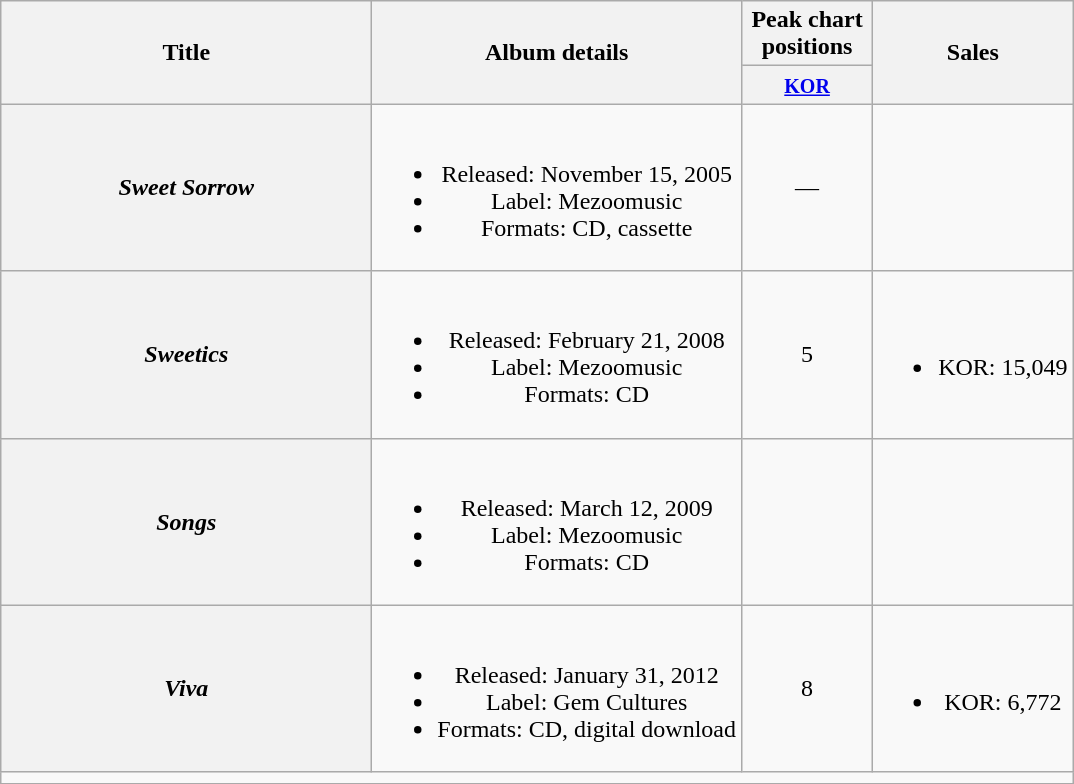<table class="wikitable plainrowheaders" style="text-align:center;">
<tr>
<th scope="col" rowspan="2" style="width:15em;">Title</th>
<th scope="col" rowspan="2">Album details</th>
<th scope="col" colspan="1" style="width:5em;">Peak chart positions</th>
<th scope="col" rowspan="2">Sales</th>
</tr>
<tr>
<th><small><a href='#'>KOR</a></small><br></th>
</tr>
<tr>
<th scope="row"><em>Sweet Sorrow</em></th>
<td><br><ul><li>Released: November 15, 2005</li><li>Label: Mezoomusic</li><li>Formats: CD, cassette</li></ul></td>
<td>—</td>
<td></td>
</tr>
<tr>
<th scope="row"><em>Sweetics</em></th>
<td><br><ul><li>Released: February 21, 2008</li><li>Label: Mezoomusic</li><li>Formats: CD</li></ul></td>
<td>5</td>
<td><br><ul><li>KOR: 15,049</li></ul></td>
</tr>
<tr>
<th scope="row"><em>Songs</em></th>
<td><br><ul><li>Released: March 12, 2009</li><li>Label: Mezoomusic</li><li>Formats: CD</li></ul></td>
<td></td>
<td></td>
</tr>
<tr>
<th scope="row"><em>Viva</em></th>
<td><br><ul><li>Released: January 31, 2012</li><li>Label: Gem Cultures</li><li>Formats: CD, digital download</li></ul></td>
<td>8</td>
<td><br><ul><li>KOR: 6,772</li></ul></td>
</tr>
<tr>
<td colspan="4"></td>
</tr>
<tr>
</tr>
</table>
